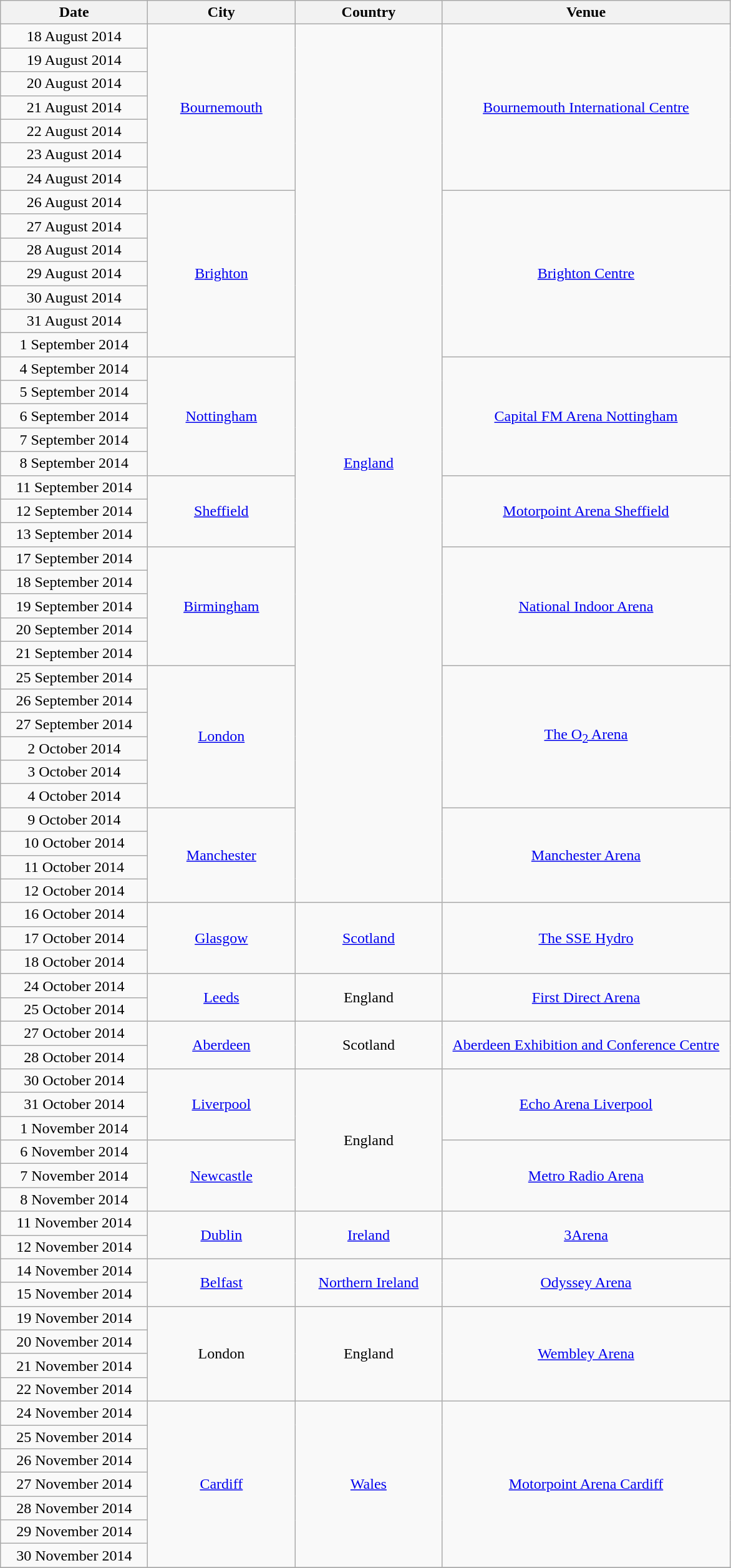<table class="wikitable" style="text-align:center;">
<tr>
<th width="150">Date</th>
<th width="150">City</th>
<th width="150">Country</th>
<th width="300">Venue</th>
</tr>
<tr>
<td>18 August 2014</td>
<td rowspan="7"><a href='#'>Bournemouth</a></td>
<td rowspan="37"><a href='#'>England</a></td>
<td rowspan="7"><a href='#'>Bournemouth International Centre</a></td>
</tr>
<tr>
<td>19 August 2014</td>
</tr>
<tr>
<td>20 August 2014</td>
</tr>
<tr>
<td>21 August 2014</td>
</tr>
<tr>
<td>22 August 2014</td>
</tr>
<tr>
<td>23 August 2014</td>
</tr>
<tr>
<td>24 August 2014</td>
</tr>
<tr>
<td>26 August 2014</td>
<td rowspan="7"><a href='#'>Brighton</a></td>
<td rowspan="7"><a href='#'>Brighton Centre</a></td>
</tr>
<tr>
<td>27 August 2014</td>
</tr>
<tr>
<td>28 August 2014</td>
</tr>
<tr>
<td>29 August 2014</td>
</tr>
<tr>
<td>30 August 2014</td>
</tr>
<tr>
<td>31 August 2014</td>
</tr>
<tr>
<td>1 September 2014</td>
</tr>
<tr>
<td>4 September 2014</td>
<td rowspan="5"><a href='#'>Nottingham</a></td>
<td rowspan="5"><a href='#'>Capital FM Arena Nottingham</a></td>
</tr>
<tr>
<td>5 September 2014</td>
</tr>
<tr>
<td>6 September 2014</td>
</tr>
<tr>
<td>7 September 2014</td>
</tr>
<tr>
<td>8 September 2014</td>
</tr>
<tr>
<td>11 September 2014</td>
<td rowspan="3"><a href='#'>Sheffield</a></td>
<td rowspan="3"><a href='#'>Motorpoint Arena Sheffield</a></td>
</tr>
<tr>
<td>12 September 2014</td>
</tr>
<tr>
<td>13 September 2014</td>
</tr>
<tr>
<td>17 September 2014</td>
<td rowspan="5"><a href='#'>Birmingham</a></td>
<td rowspan="5"><a href='#'>National Indoor Arena</a></td>
</tr>
<tr>
<td>18 September 2014</td>
</tr>
<tr>
<td>19 September 2014</td>
</tr>
<tr>
<td>20 September 2014</td>
</tr>
<tr>
<td>21 September 2014</td>
</tr>
<tr>
<td>25 September 2014</td>
<td rowspan="6"><a href='#'>London</a></td>
<td rowspan="6"><a href='#'>The O<sub>2</sub> Arena</a></td>
</tr>
<tr>
<td>26 September 2014</td>
</tr>
<tr>
<td>27 September 2014</td>
</tr>
<tr>
<td>2 October 2014</td>
</tr>
<tr>
<td>3 October 2014</td>
</tr>
<tr>
<td>4 October 2014</td>
</tr>
<tr>
<td>9 October 2014</td>
<td rowspan="4"><a href='#'>Manchester</a></td>
<td rowspan="4"><a href='#'>Manchester Arena</a></td>
</tr>
<tr>
<td>10 October 2014</td>
</tr>
<tr>
<td>11 October 2014</td>
</tr>
<tr>
<td>12 October 2014</td>
</tr>
<tr>
<td>16 October 2014</td>
<td rowspan="3"><a href='#'>Glasgow</a></td>
<td rowspan="3"><a href='#'>Scotland</a></td>
<td rowspan="3"><a href='#'>The SSE Hydro</a></td>
</tr>
<tr>
<td>17 October 2014</td>
</tr>
<tr>
<td>18 October 2014</td>
</tr>
<tr>
<td>24 October 2014</td>
<td rowspan="2"><a href='#'>Leeds</a></td>
<td rowspan="2">England</td>
<td rowspan="2"><a href='#'>First Direct Arena</a></td>
</tr>
<tr>
<td>25 October 2014</td>
</tr>
<tr>
<td>27 October 2014</td>
<td rowspan="2"><a href='#'>Aberdeen</a></td>
<td rowspan="2">Scotland</td>
<td rowspan="2"><a href='#'>Aberdeen Exhibition and Conference Centre</a></td>
</tr>
<tr>
<td>28 October 2014</td>
</tr>
<tr>
<td>30 October 2014</td>
<td rowspan="3"><a href='#'>Liverpool</a></td>
<td rowspan="6">England</td>
<td rowspan="3"><a href='#'>Echo Arena Liverpool</a></td>
</tr>
<tr>
<td>31 October 2014</td>
</tr>
<tr>
<td>1 November 2014</td>
</tr>
<tr>
<td>6 November 2014</td>
<td rowspan="3"><a href='#'>Newcastle</a></td>
<td rowspan="3"><a href='#'>Metro Radio Arena</a></td>
</tr>
<tr>
<td>7 November 2014</td>
</tr>
<tr>
<td>8 November 2014</td>
</tr>
<tr>
<td>11 November 2014</td>
<td rowspan="2"><a href='#'>Dublin</a></td>
<td rowspan="2"><a href='#'>Ireland</a></td>
<td rowspan="2"><a href='#'>3Arena</a></td>
</tr>
<tr>
<td>12 November 2014</td>
</tr>
<tr>
<td>14 November 2014</td>
<td rowspan="2"><a href='#'>Belfast</a></td>
<td rowspan="2"><a href='#'>Northern Ireland</a></td>
<td rowspan="2"><a href='#'>Odyssey Arena</a></td>
</tr>
<tr>
<td>15 November 2014</td>
</tr>
<tr>
<td>19 November 2014</td>
<td rowspan="4">London</td>
<td rowspan="4">England</td>
<td rowspan="4"><a href='#'>Wembley Arena</a></td>
</tr>
<tr>
<td>20 November 2014</td>
</tr>
<tr>
<td>21 November 2014</td>
</tr>
<tr>
<td>22 November 2014</td>
</tr>
<tr>
<td>24 November 2014</td>
<td rowspan="7"><a href='#'>Cardiff</a></td>
<td rowspan="7"><a href='#'>Wales</a></td>
<td rowspan="7"><a href='#'>Motorpoint Arena Cardiff</a></td>
</tr>
<tr>
<td>25 November 2014</td>
</tr>
<tr>
<td>26 November 2014</td>
</tr>
<tr>
<td>27 November 2014</td>
</tr>
<tr>
<td>28 November 2014</td>
</tr>
<tr>
<td>29 November 2014</td>
</tr>
<tr>
<td>30 November 2014</td>
</tr>
<tr>
</tr>
</table>
